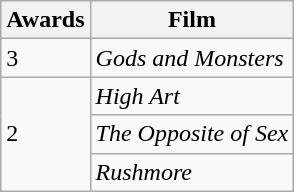<table class="wikitable">
<tr>
<th>Awards</th>
<th>Film</th>
</tr>
<tr>
<td>3</td>
<td><em>Gods and Monsters</em></td>
</tr>
<tr>
<td rowspan="3">2</td>
<td><em>High Art</em></td>
</tr>
<tr>
<td><em>The Opposite of Sex</em></td>
</tr>
<tr>
<td><em>Rushmore</em></td>
</tr>
</table>
